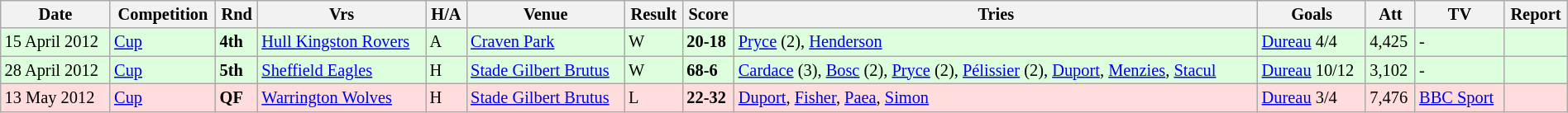<table class="wikitable"  style="font-size:85%; width:100%;">
<tr>
<th>Date</th>
<th>Competition</th>
<th>Rnd</th>
<th>Vrs</th>
<th>H/A</th>
<th>Venue</th>
<th>Result</th>
<th>Score</th>
<th>Tries</th>
<th>Goals</th>
<th>Att</th>
<th>TV</th>
<th>Report</th>
</tr>
<tr style="background:#ddffdd;" width=20 | >
<td>15 April 2012</td>
<td><a href='#'>Cup</a></td>
<td><strong>4th</strong></td>
<td><a href='#'>Hull Kingston Rovers</a></td>
<td>A</td>
<td><a href='#'>Craven Park</a></td>
<td>W</td>
<td><strong>20-18</strong></td>
<td><a href='#'>Pryce</a> (2), <a href='#'>Henderson</a></td>
<td><a href='#'>Dureau</a> 4/4</td>
<td>4,425</td>
<td>-</td>
<td></td>
</tr>
<tr style="background:#ddffdd;" width=20 | >
<td>28 April 2012</td>
<td><a href='#'>Cup</a></td>
<td><strong>5th</strong></td>
<td><a href='#'>Sheffield Eagles</a></td>
<td>H</td>
<td><a href='#'>Stade Gilbert Brutus</a></td>
<td>W</td>
<td><strong>68-6</strong></td>
<td><a href='#'>Cardace</a> (3), <a href='#'>Bosc</a> (2), <a href='#'>Pryce</a> (2), <a href='#'>Pélissier</a> (2), <a href='#'>Duport</a>, <a href='#'>Menzies</a>, <a href='#'>Stacul</a></td>
<td><a href='#'>Dureau</a> 10/12</td>
<td>3,102</td>
<td>-</td>
<td></td>
</tr>
<tr style="background:#ffdddd;" width=20 | >
<td>13 May 2012</td>
<td><a href='#'>Cup</a></td>
<td><strong>QF</strong></td>
<td><a href='#'>Warrington Wolves</a></td>
<td>H</td>
<td><a href='#'>Stade Gilbert Brutus</a></td>
<td>L</td>
<td><strong>22-32</strong></td>
<td><a href='#'>Duport</a>, <a href='#'>Fisher</a>, <a href='#'>Paea</a>, <a href='#'>Simon</a></td>
<td><a href='#'>Dureau</a> 3/4</td>
<td>7,476</td>
<td><a href='#'>BBC Sport</a></td>
<td></td>
</tr>
</table>
